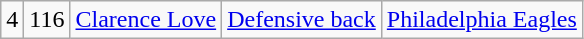<table class="wikitable" style="text-align:center">
<tr>
<td>4</td>
<td>116</td>
<td><a href='#'>Clarence Love</a></td>
<td><a href='#'>Defensive back</a></td>
<td><a href='#'>Philadelphia Eagles</a></td>
</tr>
</table>
